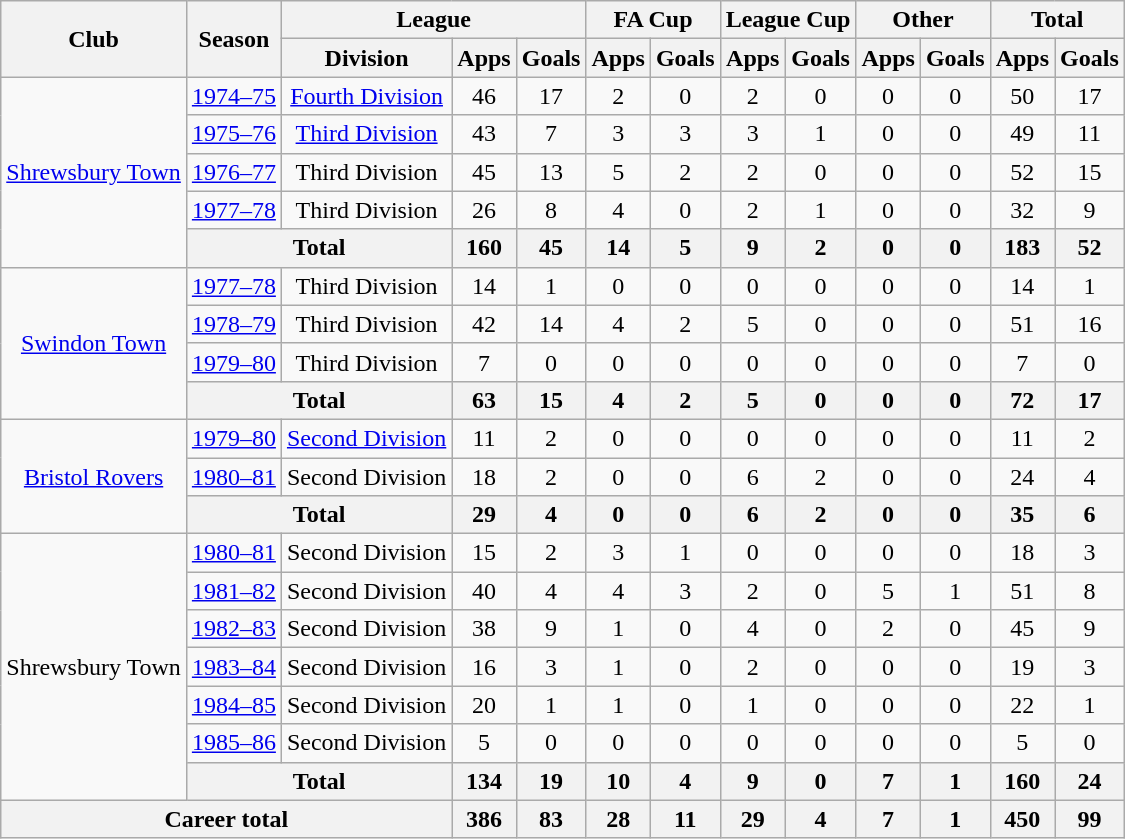<table class="wikitable" style="text-align:center">
<tr>
<th rowspan="2">Club</th>
<th rowspan="2">Season</th>
<th colspan="3">League</th>
<th colspan="2">FA Cup</th>
<th colspan="2">League Cup</th>
<th colspan="2">Other</th>
<th colspan="2">Total</th>
</tr>
<tr>
<th>Division</th>
<th>Apps</th>
<th>Goals</th>
<th>Apps</th>
<th>Goals</th>
<th>Apps</th>
<th>Goals</th>
<th>Apps</th>
<th>Goals</th>
<th>Apps</th>
<th>Goals</th>
</tr>
<tr>
<td rowspan="5"><a href='#'>Shrewsbury Town</a></td>
<td><a href='#'>1974–75</a></td>
<td><a href='#'>Fourth Division</a></td>
<td>46</td>
<td>17</td>
<td>2</td>
<td>0</td>
<td>2</td>
<td>0</td>
<td>0</td>
<td>0</td>
<td>50</td>
<td>17</td>
</tr>
<tr>
<td><a href='#'>1975–76</a></td>
<td><a href='#'>Third Division</a></td>
<td>43</td>
<td>7</td>
<td>3</td>
<td>3</td>
<td>3</td>
<td>1</td>
<td>0</td>
<td>0</td>
<td>49</td>
<td>11</td>
</tr>
<tr>
<td><a href='#'>1976–77</a></td>
<td>Third Division</td>
<td>45</td>
<td>13</td>
<td>5</td>
<td>2</td>
<td>2</td>
<td>0</td>
<td>0</td>
<td>0</td>
<td>52</td>
<td>15</td>
</tr>
<tr>
<td><a href='#'>1977–78</a></td>
<td>Third Division</td>
<td>26</td>
<td>8</td>
<td>4</td>
<td>0</td>
<td>2</td>
<td>1</td>
<td>0</td>
<td>0</td>
<td>32</td>
<td>9</td>
</tr>
<tr>
<th colspan="2">Total</th>
<th>160</th>
<th>45</th>
<th>14</th>
<th>5</th>
<th>9</th>
<th>2</th>
<th>0</th>
<th>0</th>
<th>183</th>
<th>52</th>
</tr>
<tr>
<td rowspan="4"><a href='#'>Swindon Town</a></td>
<td><a href='#'>1977–78</a></td>
<td>Third Division</td>
<td>14</td>
<td>1</td>
<td>0</td>
<td>0</td>
<td>0</td>
<td>0</td>
<td>0</td>
<td>0</td>
<td>14</td>
<td>1</td>
</tr>
<tr>
<td><a href='#'>1978–79</a></td>
<td>Third Division</td>
<td>42</td>
<td>14</td>
<td>4</td>
<td>2</td>
<td>5</td>
<td>0</td>
<td>0</td>
<td>0</td>
<td>51</td>
<td>16</td>
</tr>
<tr>
<td><a href='#'>1979–80</a></td>
<td>Third Division</td>
<td>7</td>
<td>0</td>
<td>0</td>
<td>0</td>
<td>0</td>
<td>0</td>
<td>0</td>
<td>0</td>
<td>7</td>
<td>0</td>
</tr>
<tr>
<th colspan="2">Total</th>
<th>63</th>
<th>15</th>
<th>4</th>
<th>2</th>
<th>5</th>
<th>0</th>
<th>0</th>
<th>0</th>
<th>72</th>
<th>17</th>
</tr>
<tr>
<td rowspan="3"><a href='#'>Bristol Rovers</a></td>
<td><a href='#'>1979–80</a></td>
<td><a href='#'>Second Division</a></td>
<td>11</td>
<td>2</td>
<td>0</td>
<td>0</td>
<td>0</td>
<td>0</td>
<td>0</td>
<td>0</td>
<td>11</td>
<td>2</td>
</tr>
<tr>
<td><a href='#'>1980–81</a></td>
<td>Second Division</td>
<td>18</td>
<td>2</td>
<td>0</td>
<td>0</td>
<td>6</td>
<td>2</td>
<td>0</td>
<td>0</td>
<td>24</td>
<td>4</td>
</tr>
<tr>
<th colspan="2">Total</th>
<th>29</th>
<th>4</th>
<th>0</th>
<th>0</th>
<th>6</th>
<th>2</th>
<th>0</th>
<th>0</th>
<th>35</th>
<th>6</th>
</tr>
<tr>
<td rowspan="7">Shrewsbury Town</td>
<td><a href='#'>1980–81</a></td>
<td>Second Division</td>
<td>15</td>
<td>2</td>
<td>3</td>
<td>1</td>
<td>0</td>
<td>0</td>
<td>0</td>
<td>0</td>
<td>18</td>
<td>3</td>
</tr>
<tr>
<td><a href='#'>1981–82</a></td>
<td>Second Division</td>
<td>40</td>
<td>4</td>
<td>4</td>
<td>3</td>
<td>2</td>
<td>0</td>
<td>5</td>
<td>1</td>
<td>51</td>
<td>8</td>
</tr>
<tr>
<td><a href='#'>1982–83</a></td>
<td>Second Division</td>
<td>38</td>
<td>9</td>
<td>1</td>
<td>0</td>
<td>4</td>
<td>0</td>
<td>2</td>
<td>0</td>
<td>45</td>
<td>9</td>
</tr>
<tr>
<td><a href='#'>1983–84</a></td>
<td>Second Division</td>
<td>16</td>
<td>3</td>
<td>1</td>
<td>0</td>
<td>2</td>
<td>0</td>
<td>0</td>
<td>0</td>
<td>19</td>
<td>3</td>
</tr>
<tr>
<td><a href='#'>1984–85</a></td>
<td>Second Division</td>
<td>20</td>
<td>1</td>
<td>1</td>
<td>0</td>
<td>1</td>
<td>0</td>
<td>0</td>
<td>0</td>
<td>22</td>
<td>1</td>
</tr>
<tr>
<td><a href='#'>1985–86</a></td>
<td>Second Division</td>
<td>5</td>
<td>0</td>
<td>0</td>
<td>0</td>
<td>0</td>
<td>0</td>
<td>0</td>
<td>0</td>
<td>5</td>
<td>0</td>
</tr>
<tr>
<th colspan="2">Total</th>
<th>134</th>
<th>19</th>
<th>10</th>
<th>4</th>
<th>9</th>
<th>0</th>
<th>7</th>
<th>1</th>
<th>160</th>
<th>24</th>
</tr>
<tr>
<th colspan="3">Career total</th>
<th>386</th>
<th>83</th>
<th>28</th>
<th>11</th>
<th>29</th>
<th>4</th>
<th>7</th>
<th>1</th>
<th>450</th>
<th>99</th>
</tr>
</table>
